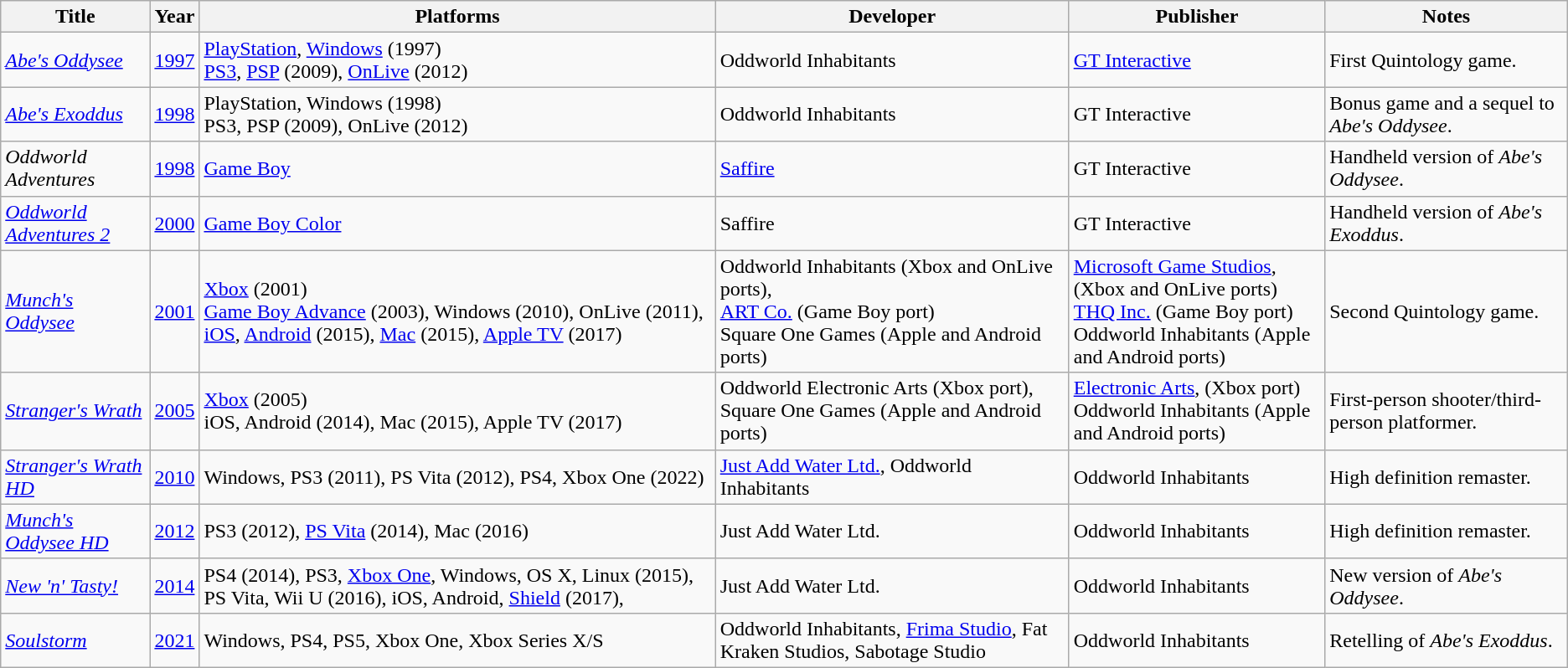<table class="wikitable">
<tr>
<th>Title</th>
<th>Year</th>
<th>Platforms</th>
<th>Developer</th>
<th>Publisher</th>
<th>Notes</th>
</tr>
<tr>
<td><em><a href='#'>Abe's Oddysee</a></em></td>
<td><a href='#'>1997</a></td>
<td><a href='#'>PlayStation</a>, <a href='#'>Windows</a> (1997)<br><a href='#'>PS3</a>, <a href='#'>PSP</a> (2009), <a href='#'>OnLive</a> (2012)</td>
<td>Oddworld Inhabitants</td>
<td><a href='#'>GT Interactive</a></td>
<td>First Quintology game.</td>
</tr>
<tr>
<td><em><a href='#'>Abe's Exoddus</a></em></td>
<td><a href='#'>1998</a></td>
<td>PlayStation, Windows (1998)<br>PS3, PSP (2009), OnLive (2012)</td>
<td>Oddworld Inhabitants</td>
<td>GT Interactive</td>
<td>Bonus game and a sequel to <em>Abe's Oddysee</em>.</td>
</tr>
<tr>
<td><em>Oddworld Adventures</em></td>
<td><a href='#'>1998</a></td>
<td><a href='#'>Game Boy</a></td>
<td><a href='#'>Saffire</a></td>
<td>GT Interactive</td>
<td>Handheld version of <em>Abe's Oddysee</em>.</td>
</tr>
<tr>
<td><em><a href='#'>Oddworld Adventures 2</a></em></td>
<td><a href='#'>2000</a></td>
<td><a href='#'>Game Boy Color</a></td>
<td>Saffire</td>
<td>GT Interactive</td>
<td>Handheld version of <em>Abe's Exoddus</em>.</td>
</tr>
<tr>
<td><em><a href='#'>Munch's Oddysee</a></em></td>
<td><a href='#'>2001</a></td>
<td><a href='#'>Xbox</a> (2001) <br> <a href='#'>Game Boy Advance</a> (2003), Windows (2010), OnLive (2011), <a href='#'>iOS</a>, <a href='#'>Android</a> (2015), <a href='#'>Mac</a> (2015), <a href='#'>Apple TV</a> (2017)</td>
<td>Oddworld Inhabitants (Xbox and OnLive ports), <br> <a href='#'>ART Co.</a> (Game Boy port) <br> Square One Games (Apple and Android ports)</td>
<td><a href='#'>Microsoft Game Studios</a>,(Xbox and OnLive ports) <br> <a href='#'>THQ Inc.</a> (Game Boy port) <br> Oddworld Inhabitants (Apple and Android ports)</td>
<td>Second Quintology game.</td>
</tr>
<tr>
<td><em><a href='#'>Stranger's Wrath</a></em></td>
<td><a href='#'>2005</a></td>
<td><a href='#'>Xbox</a> (2005) <br> iOS, Android (2014), Mac (2015), Apple TV (2017)</td>
<td>Oddworld Electronic Arts (Xbox port), <br> Square One Games (Apple and Android ports)</td>
<td><a href='#'>Electronic Arts</a>, (Xbox port) <br> Oddworld Inhabitants (Apple and Android ports)</td>
<td>First-person shooter/third-person platformer.</td>
</tr>
<tr>
<td><em><a href='#'>Stranger's Wrath HD</a></em></td>
<td><a href='#'>2010</a></td>
<td>Windows, PS3 (2011), PS Vita (2012), PS4, Xbox One (2022)</td>
<td><a href='#'>Just Add Water Ltd.</a>, Oddworld Inhabitants</td>
<td>Oddworld Inhabitants <br></td>
<td>High definition remaster.</td>
</tr>
<tr>
<td><em><a href='#'>Munch's Oddysee HD</a></em></td>
<td><a href='#'>2012</a></td>
<td>PS3 (2012), <a href='#'>PS Vita</a> (2014), Mac (2016)</td>
<td>Just Add Water Ltd.</td>
<td>Oddworld Inhabitants</td>
<td>High definition remaster.</td>
</tr>
<tr>
<td><em><a href='#'>New 'n' Tasty!</a></em></td>
<td><a href='#'>2014</a></td>
<td>PS4 (2014), PS3, <a href='#'>Xbox One</a>, Windows, OS X, Linux (2015), PS Vita, Wii U (2016), iOS, Android, <a href='#'>Shield</a> (2017),</td>
<td Oddworld Inhabitants,>Just Add Water Ltd.</td>
<td>Oddworld Inhabitants</td>
<td>New version of <em>Abe's Oddysee</em>.</td>
</tr>
<tr>
<td><em><a href='#'>Soulstorm</a></em></td>
<td><a href='#'>2021</a></td>
<td>Windows, PS4, PS5, Xbox One, Xbox Series X/S</td>
<td>Oddworld Inhabitants, <a href='#'>Frima Studio</a>, Fat Kraken Studios, Sabotage Studio</td>
<td>Oddworld Inhabitants</td>
<td>Retelling of <em>Abe's Exoddus</em>.</td>
</tr>
</table>
